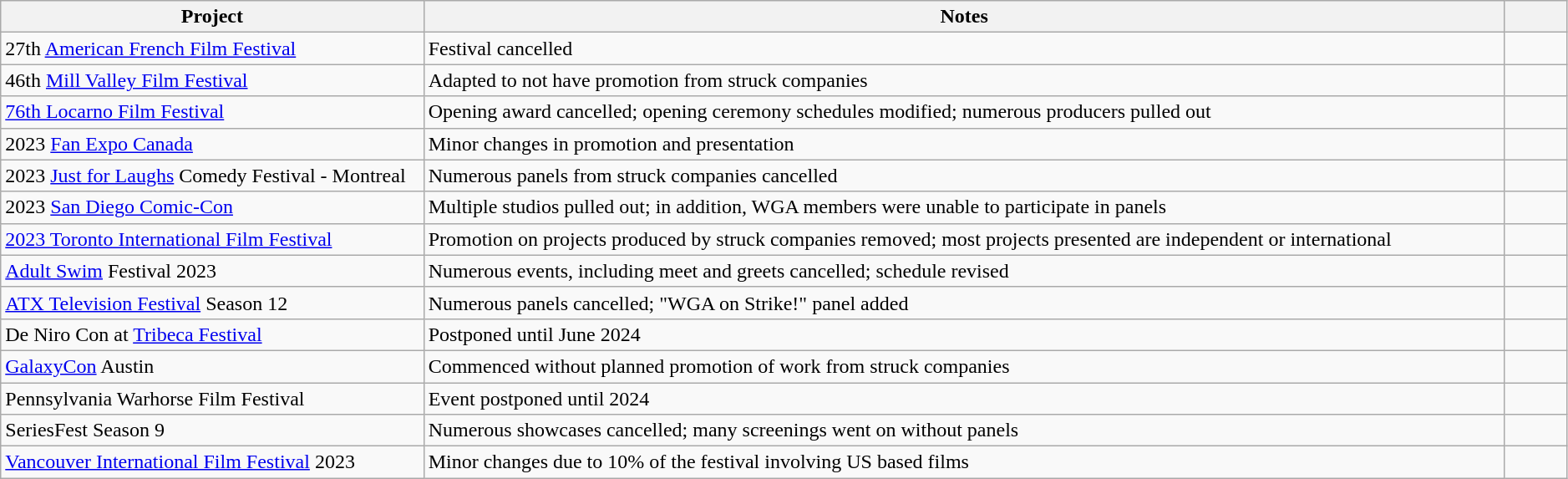<table class="wikitable sortable defaultcenter col1left col3left" style="width:99%;">
<tr>
<th scope="col" style="width:27%;">Project</th>
<th scope="col">Notes</th>
<th scope="col" class="unsortable" style="width:4%;"></th>
</tr>
<tr>
<td>27th <a href='#'>American French Film Festival</a></td>
<td align="left">Festival cancelled</td>
<td></td>
</tr>
<tr>
<td>46th <a href='#'>Mill Valley Film Festival</a></td>
<td align="left">Adapted to not have promotion from struck companies</td>
<td></td>
</tr>
<tr>
<td><a href='#'>76th Locarno Film Festival</a></td>
<td align="left">Opening award cancelled; opening ceremony schedules modified; numerous producers pulled out</td>
<td></td>
</tr>
<tr>
<td>2023 <a href='#'>Fan Expo Canada</a></td>
<td align="left">Minor changes in promotion and presentation</td>
<td></td>
</tr>
<tr>
<td>2023 <a href='#'>Just for Laughs</a> Comedy Festival - Montreal</td>
<td align="left">Numerous panels from struck companies cancelled</td>
<td></td>
</tr>
<tr>
<td>2023 <a href='#'>San Diego Comic-Con</a></td>
<td align="left">Multiple studios pulled out; in addition, WGA members were unable to participate in panels</td>
<td></td>
</tr>
<tr>
<td><a href='#'>2023 Toronto International Film Festival</a></td>
<td align="left">Promotion on projects produced by struck companies removed; most projects presented are independent or international</td>
<td></td>
</tr>
<tr>
<td><a href='#'>Adult Swim</a> Festival 2023</td>
<td align="left">Numerous events, including meet and greets cancelled; schedule revised</td>
<td></td>
</tr>
<tr>
<td><a href='#'>ATX Television Festival</a> Season 12</td>
<td align="left">Numerous panels cancelled; "WGA on Strike!" panel added</td>
<td></td>
</tr>
<tr>
<td>De Niro Con at <a href='#'>Tribeca Festival</a></td>
<td align="left">Postponed until June 2024</td>
<td align="center"></td>
</tr>
<tr>
<td><a href='#'>GalaxyCon</a> Austin</td>
<td align="left">Commenced without planned promotion of work from struck companies</td>
<td></td>
</tr>
<tr>
<td>Pennsylvania Warhorse Film Festival</td>
<td align="left">Event postponed until 2024</td>
<td></td>
</tr>
<tr>
<td>SeriesFest Season 9</td>
<td align="left">Numerous showcases cancelled; many screenings went on without panels</td>
<td></td>
</tr>
<tr>
<td><a href='#'>Vancouver International Film Festival</a> 2023</td>
<td align="left">Minor changes due to 10% of the festival involving US based films</td>
<td></td>
</tr>
</table>
